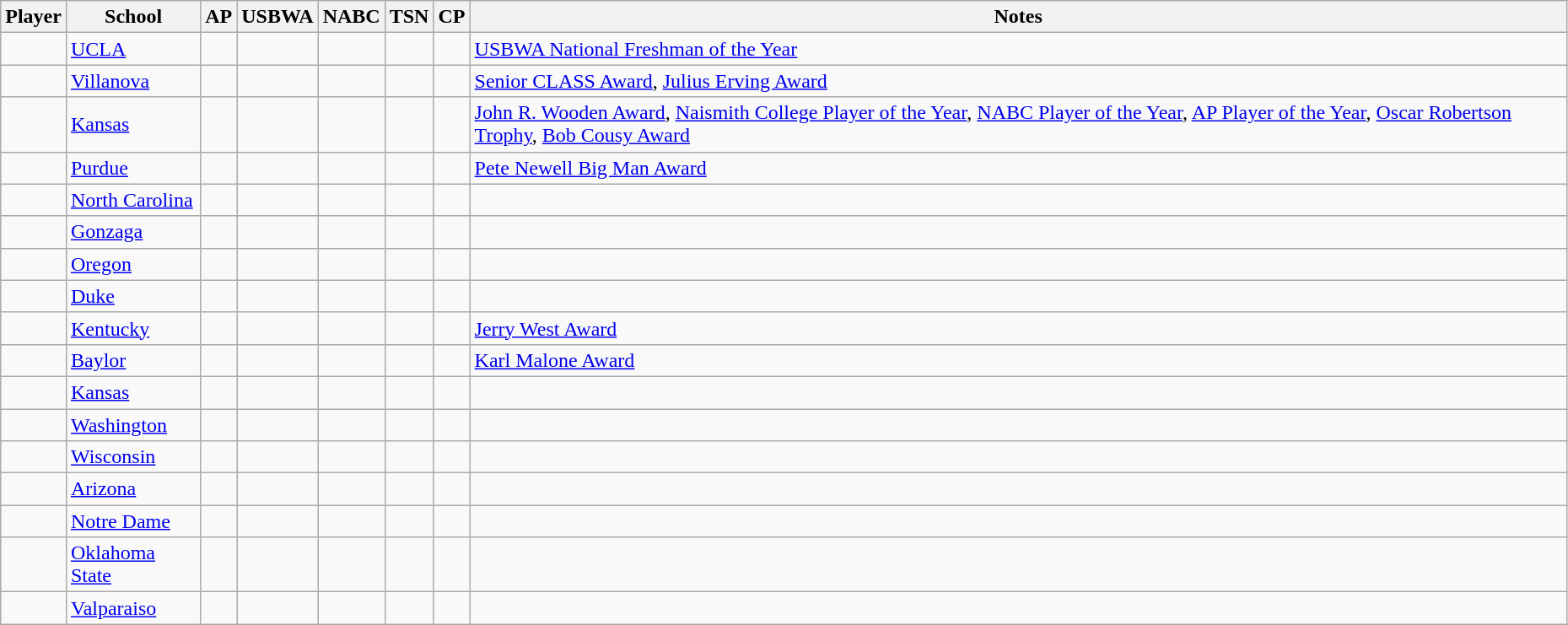<table class="wikitable sortable" style="width:98%;">
<tr>
<th>Player</th>
<th>School</th>
<th>AP</th>
<th>USBWA</th>
<th>NABC</th>
<th>TSN</th>
<th>CP</th>
<th class="unsortable">Notes</th>
</tr>
<tr>
<td></td>
<td><a href='#'>UCLA</a></td>
<td data-sort-value="01"></td>
<td data-sort-value="01"></td>
<td data-sort-value="01"></td>
<td data-sort-value="01"></td>
<td data-sort-value="12"></td>
<td><a href='#'>USBWA National Freshman of the Year</a></td>
</tr>
<tr>
<td></td>
<td><a href='#'>Villanova</a></td>
<td data-sort-value="01"></td>
<td data-sort-value="01"></td>
<td data-sort-value="01"></td>
<td data-sort-value="01"></td>
<td data-sort-value="12"></td>
<td><a href='#'>Senior CLASS Award</a>, <a href='#'>Julius Erving Award</a></td>
</tr>
<tr>
<td></td>
<td><a href='#'>Kansas</a></td>
<td data-sort-value="01"></td>
<td data-sort-value="01"></td>
<td data-sort-value="01"></td>
<td data-sort-value="01"></td>
<td data-sort-value="12"></td>
<td><a href='#'>John R. Wooden Award</a>, <a href='#'>Naismith College Player of the Year</a>, <a href='#'>NABC Player of the Year</a>, <a href='#'>AP Player of the Year</a>, <a href='#'>Oscar Robertson Trophy</a>, <a href='#'>Bob Cousy Award</a></td>
</tr>
<tr>
<td></td>
<td><a href='#'>Purdue</a></td>
<td data-sort-value="01"></td>
<td data-sort-value="01"></td>
<td data-sort-value="01"></td>
<td data-sort-value="01"></td>
<td data-sort-value="12"></td>
<td><a href='#'>Pete Newell Big Man Award</a></td>
</tr>
<tr>
<td></td>
<td><a href='#'>North Carolina</a></td>
<td data-sort-value="01"></td>
<td data-sort-value="02"></td>
<td data-sort-value="01"></td>
<td data-sort-value="01"></td>
<td data-sort-value="11"></td>
<td></td>
</tr>
<tr>
<td></td>
<td><a href='#'>Gonzaga</a></td>
<td data-sort-value="02"></td>
<td data-sort-value="01"></td>
<td data-sort-value="02"></td>
<td data-sort-value="02"></td>
<td data-sort-value="9"></td>
<td></td>
</tr>
<tr>
<td></td>
<td><a href='#'>Oregon</a></td>
<td data-sort-value="02"></td>
<td data-sort-value="02"></td>
<td data-sort-value="02"></td>
<td data-sort-value="02"></td>
<td data-sort-value="8"></td>
<td></td>
</tr>
<tr>
<td></td>
<td><a href='#'>Duke</a></td>
<td data-sort-value="02"></td>
<td data-sort-value="02"></td>
<td data-sort-value="02"></td>
<td data-sort-value="02"></td>
<td data-sort-value="8"></td>
<td></td>
</tr>
<tr>
<td></td>
<td><a href='#'>Kentucky</a></td>
<td data-sort-value="02"></td>
<td data-sort-value="02"></td>
<td data-sort-value="02"></td>
<td data-sort-value="02"></td>
<td data-sort-value="8"></td>
<td><a href='#'>Jerry West Award</a></td>
</tr>
<tr>
<td></td>
<td><a href='#'>Baylor</a></td>
<td data-sort-value="02"></td>
<td data-sort-value="02"></td>
<td data-sort-value="02"></td>
<td data-sort-value="02"></td>
<td data-sort-value="8"></td>
<td><a href='#'>Karl Malone Award</a></td>
</tr>
<tr>
<td></td>
<td><a href='#'>Kansas</a></td>
<td data-sort-value="03"></td>
<td></td>
<td data-sort-value="03"></td>
<td data-sort-value="02"></td>
<td data-sort-value="4"></td>
<td></td>
</tr>
<tr>
<td></td>
<td><a href='#'>Washington</a></td>
<td data-sort-value="03"></td>
<td></td>
<td data-sort-value="03"></td>
<td data-sort-value="03"></td>
<td data-sort-value="3"></td>
<td></td>
</tr>
<tr>
<td></td>
<td><a href='#'>Wisconsin</a></td>
<td data-sort-value="03"></td>
<td></td>
<td data-sort-value="03"></td>
<td data-sort-value="03"></td>
<td data-sort-value="3"></td>
<td></td>
</tr>
<tr>
<td></td>
<td><a href='#'>Arizona</a></td>
<td data-sort-value="03"></td>
<td></td>
<td data-sort-value="03"></td>
<td data-sort-value="03"></td>
<td data-sort-value="3"></td>
<td></td>
</tr>
<tr>
<td></td>
<td><a href='#'>Notre Dame</a></td>
<td data-sort-value="03"></td>
<td></td>
<td></td>
<td data-sort-value="03"></td>
<td data-sort-value="2"></td>
<td></td>
</tr>
<tr>
<td></td>
<td><a href='#'>Oklahoma State</a></td>
<td></td>
<td></td>
<td></td>
<td data-sort-value="03"></td>
<td data-sort-value="1"></td>
<td></td>
</tr>
<tr>
<td></td>
<td><a href='#'>Valparaiso</a></td>
<td></td>
<td></td>
<td data-sort-value="03"></td>
<td></td>
<td data-sort-value="1"></td>
<td></td>
</tr>
</table>
